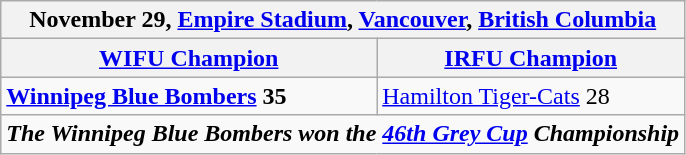<table class="wikitable">
<tr>
<th colspan="2">November 29, <a href='#'>Empire Stadium</a>, <a href='#'>Vancouver</a>, <a href='#'>British Columbia</a></th>
</tr>
<tr>
<th><a href='#'>WIFU Champion</a></th>
<th><a href='#'>IRFU Champion</a></th>
</tr>
<tr>
<td><strong><a href='#'>Winnipeg Blue Bombers</a> 35</strong></td>
<td><a href='#'>Hamilton Tiger-Cats</a> 28</td>
</tr>
<tr>
<td colspan="2"><strong><em>The Winnipeg Blue Bombers won the <a href='#'>46th Grey Cup</a> Championship</em></strong></td>
</tr>
</table>
